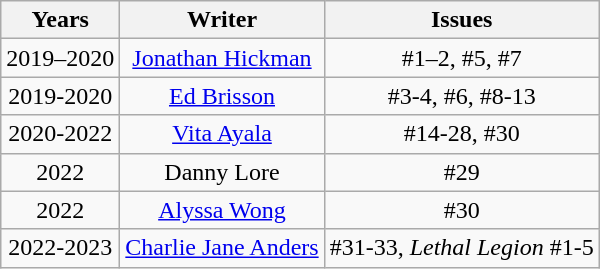<table class="wikitable">
<tr>
<th>Years</th>
<th>Writer</th>
<th>Issues</th>
</tr>
<tr>
<td align="center">2019–2020</td>
<td align="center"><a href='#'>Jonathan Hickman</a></td>
<td align="center">#1–2, #5, #7</td>
</tr>
<tr>
<td align="center">2019-2020</td>
<td align="center"><a href='#'>Ed Brisson</a></td>
<td align="center">#3-4, #6, #8-13</td>
</tr>
<tr>
<td align="center">2020-2022</td>
<td align="center"><a href='#'>Vita Ayala</a></td>
<td align="center">#14-28, #30</td>
</tr>
<tr>
<td align="center">2022</td>
<td align="center">Danny Lore</td>
<td align="center">#29</td>
</tr>
<tr>
<td align="center">2022</td>
<td align="center"><a href='#'>Alyssa Wong</a></td>
<td align="center">#30</td>
</tr>
<tr>
<td align="center">2022-2023</td>
<td align="center"><a href='#'>Charlie Jane Anders</a></td>
<td align="center">#31-33, <em>Lethal Legion</em> #1-5</td>
</tr>
</table>
